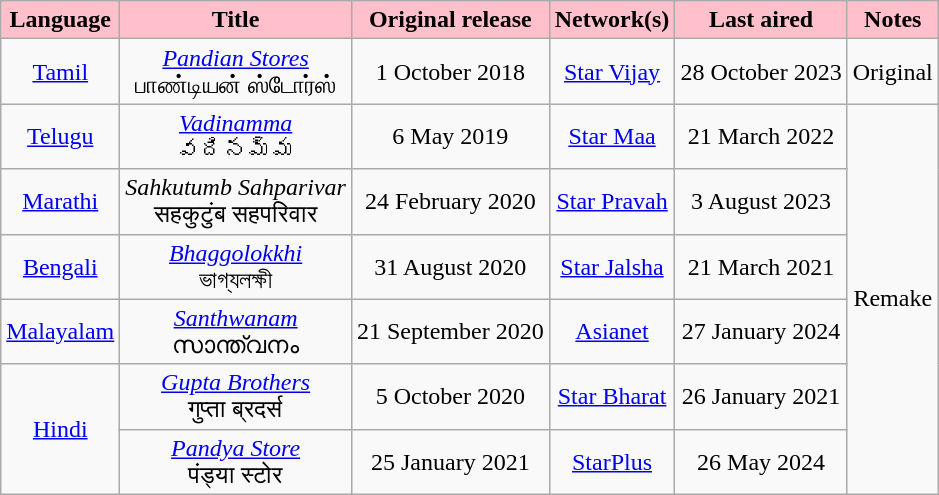<table class="wikitable" style="text-align:center;">
<tr>
<th style="background:Pink;">Language</th>
<th style="background:Pink;">Title</th>
<th style="background:Pink;">Original release</th>
<th style="background:Pink;">Network(s)</th>
<th style="background:Pink;">Last aired</th>
<th style="background:Pink;">Notes</th>
</tr>
<tr>
<td><a href='#'>Tamil</a></td>
<td><em><a href='#'>Pandian Stores</a></em> <br> பாண்டியன் ஸ்டோர்ஸ்</td>
<td>1 October 2018</td>
<td><a href='#'>Star Vijay</a></td>
<td>28 October 2023</td>
<td>Original</td>
</tr>
<tr>
<td><a href='#'>Telugu</a></td>
<td><em><a href='#'>Vadinamma</a></em> <br> వదినమ్మ</td>
<td>6 May 2019</td>
<td><a href='#'>Star Maa</a></td>
<td>21 March 2022</td>
<td rowspan="6">Remake</td>
</tr>
<tr>
<td><a href='#'>Marathi</a></td>
<td><em>Sahkutumb Sahparivar</em> <br> सहकुटुंब सहपरिवार</td>
<td>24 February 2020</td>
<td><a href='#'>Star Pravah</a></td>
<td>3 August 2023</td>
</tr>
<tr>
<td><a href='#'>Bengali</a></td>
<td><em><a href='#'>Bhaggolokkhi</a></em> <br> ভাগ্যলক্ষী</td>
<td>31 August 2020</td>
<td><a href='#'>Star Jalsha</a></td>
<td>21 March 2021</td>
</tr>
<tr>
<td><a href='#'>Malayalam</a></td>
<td><em><a href='#'>Santhwanam</a></em> <br> സാന്ത്വനം</td>
<td>21 September 2020</td>
<td><a href='#'>Asianet</a></td>
<td>27 January 2024</td>
</tr>
<tr>
<td rowspan="2"><a href='#'>Hindi</a></td>
<td><em><a href='#'>Gupta Brothers</a></em> <br> गुप्ता ब्रदर्स</td>
<td>5 October 2020</td>
<td><a href='#'>Star Bharat</a></td>
<td>26 January 2021</td>
</tr>
<tr>
<td><em><a href='#'>Pandya Store</a></em> <br> पंड्या स्टोर</td>
<td>25 January 2021</td>
<td><a href='#'>StarPlus</a></td>
<td>26 May 2024</td>
</tr>
</table>
